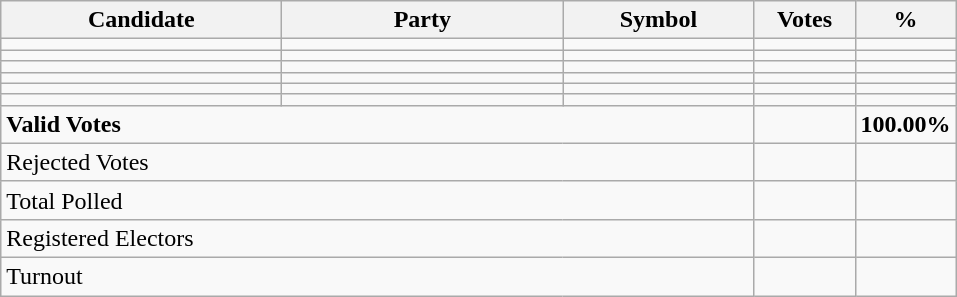<table class="wikitable" border="1" style="text-align:right;">
<tr>
<th align=left width="180">Candidate</th>
<th align=left width="180">Party</th>
<th align=left width="120">Symbol</th>
<th align=left width="60">Votes</th>
<th align=left width="60">%</th>
</tr>
<tr>
<td align=left></td>
<td align=left></td>
<td></td>
<td></td>
<td></td>
</tr>
<tr>
<td align=left></td>
<td align=left></td>
<td></td>
<td></td>
<td></td>
</tr>
<tr>
<td align=left></td>
<td align=left></td>
<td></td>
<td></td>
<td></td>
</tr>
<tr>
<td align=left></td>
<td align=left></td>
<td></td>
<td></td>
<td></td>
</tr>
<tr>
<td align=left></td>
<td align=left></td>
<td></td>
<td></td>
<td></td>
</tr>
<tr>
<td align=left></td>
<td align=left></td>
<td></td>
<td></td>
<td></td>
</tr>
<tr>
<td align=left colspan=3><strong>Valid Votes</strong></td>
<td><strong> </strong></td>
<td><strong>100.00%</strong></td>
</tr>
<tr>
<td align=left colspan=3>Rejected Votes</td>
<td></td>
<td></td>
</tr>
<tr>
<td align=left colspan=3>Total Polled</td>
<td></td>
<td></td>
</tr>
<tr>
<td align=left colspan=3>Registered Electors</td>
<td></td>
<td></td>
</tr>
<tr>
<td align=left colspan=3>Turnout</td>
<td></td>
</tr>
</table>
